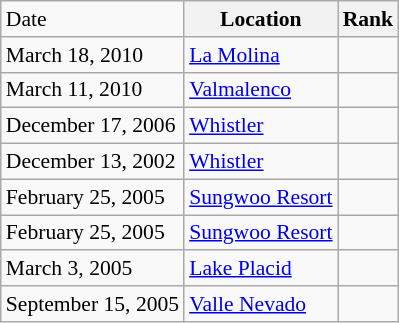<table class="wikitable sortable" style="font-size:90%" style="text-align:center">
<tr>
<td>Date</td>
<th>Location</th>
<th>Rank</th>
</tr>
<tr>
<td>March 18, 2010</td>
<td><a href='#'>La Molina</a></td>
<td></td>
</tr>
<tr>
<td>March 11, 2010</td>
<td><a href='#'>Valmalenco</a></td>
<td></td>
</tr>
<tr>
<td>December 17, 2006</td>
<td><a href='#'>Whistler</a></td>
<td></td>
</tr>
<tr>
<td>December 13, 2002</td>
<td><a href='#'>Whistler</a></td>
<td></td>
</tr>
<tr>
<td>February 25, 2005</td>
<td><a href='#'>Sungwoo Resort</a></td>
<td></td>
</tr>
<tr>
<td>February 25, 2005</td>
<td><a href='#'>Sungwoo Resort</a></td>
<td></td>
</tr>
<tr>
<td>March 3, 2005</td>
<td><a href='#'>Lake Placid</a></td>
<td></td>
</tr>
<tr>
<td>September 15, 2005</td>
<td><a href='#'>Valle Nevado</a></td>
<td></td>
</tr>
</table>
